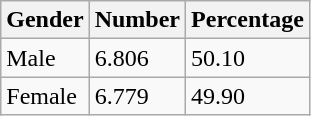<table class="wikitable">
<tr>
<th>Gender</th>
<th>Number</th>
<th>Percentage</th>
</tr>
<tr>
<td>Male</td>
<td>6.806</td>
<td>50.10</td>
</tr>
<tr>
<td>Female</td>
<td>6.779</td>
<td>49.90</td>
</tr>
</table>
